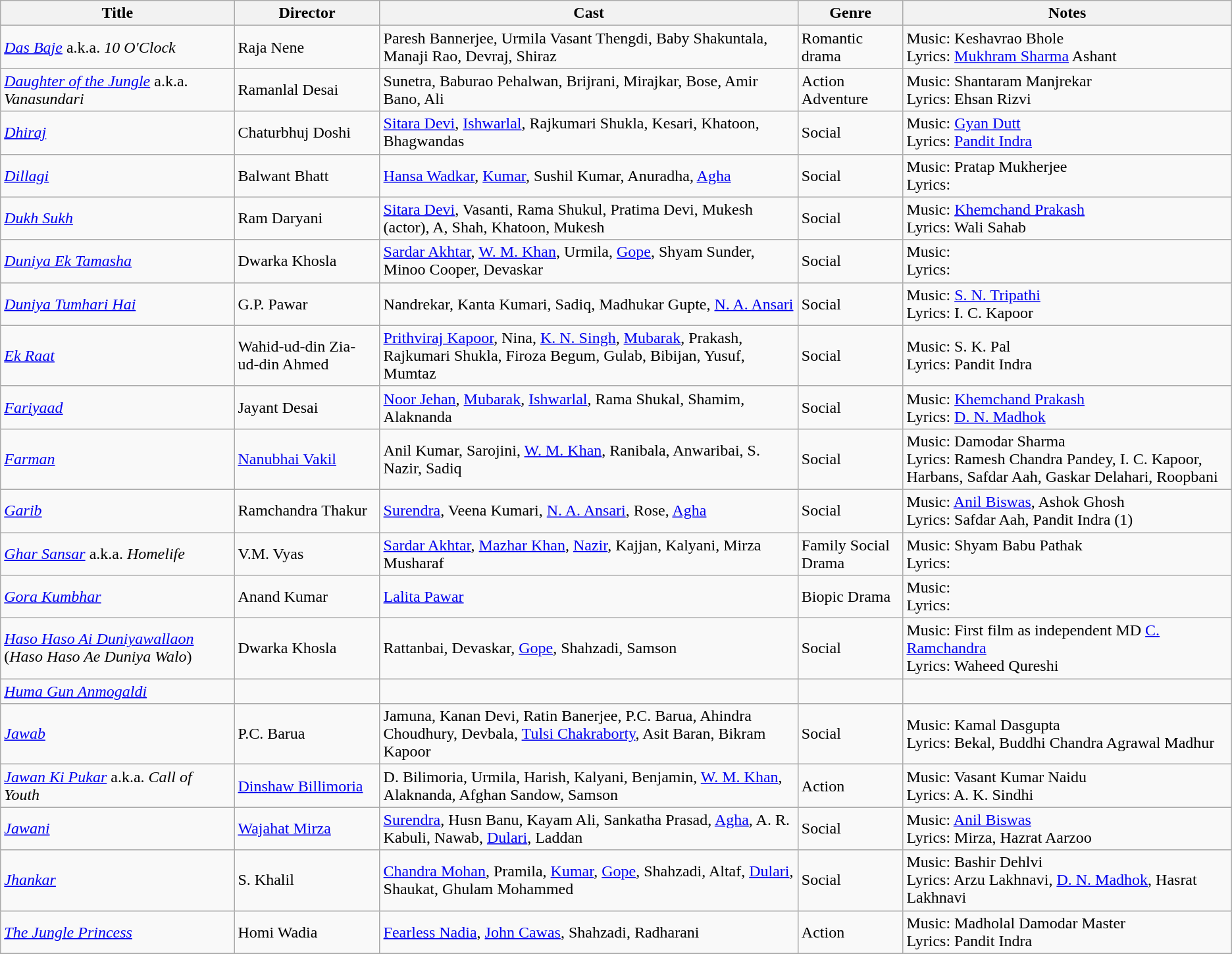<table class="wikitable">
<tr>
<th>Title</th>
<th>Director</th>
<th>Cast</th>
<th>Genre</th>
<th>Notes</th>
</tr>
<tr>
<td><em><a href='#'>Das Baje</a></em> a.k.a. <em>10 O'Clock</em></td>
<td>Raja Nene</td>
<td>Paresh Bannerjee, Urmila Vasant Thengdi, Baby Shakuntala, Manaji Rao, Devraj, Shiraz</td>
<td>Romantic drama</td>
<td>Music: Keshavrao Bhole<br>Lyrics: <a href='#'>Mukhram Sharma</a> Ashant</td>
</tr>
<tr>
<td><em><a href='#'>Daughter of the Jungle</a></em> a.k.a. <em>Vanasundari</em></td>
<td>Ramanlal Desai</td>
<td>Sunetra, Baburao Pehalwan, Brijrani, Mirajkar, Bose, Amir Bano, Ali</td>
<td>Action Adventure</td>
<td>Music: Shantaram Manjrekar<br>Lyrics: Ehsan Rizvi</td>
</tr>
<tr>
<td><em><a href='#'>Dhiraj</a></em></td>
<td>Chaturbhuj Doshi</td>
<td><a href='#'>Sitara Devi</a>, <a href='#'>Ishwarlal</a>, Rajkumari Shukla, Kesari, Khatoon, Bhagwandas</td>
<td>Social</td>
<td>Music: <a href='#'>Gyan Dutt</a><br>Lyrics: <a href='#'>Pandit Indra</a></td>
</tr>
<tr>
<td><em><a href='#'>Dillagi</a></em></td>
<td>Balwant Bhatt</td>
<td><a href='#'>Hansa Wadkar</a>, <a href='#'>Kumar</a>, Sushil Kumar, Anuradha, <a href='#'>Agha</a></td>
<td>Social</td>
<td>Music: Pratap Mukherjee<br>Lyrics:</td>
</tr>
<tr>
<td><em><a href='#'>Dukh Sukh</a></em></td>
<td>Ram Daryani</td>
<td><a href='#'>Sitara Devi</a>, Vasanti, Rama Shukul, Pratima Devi, Mukesh (actor), A, Shah, Khatoon, Mukesh</td>
<td>Social</td>
<td>Music: <a href='#'>Khemchand Prakash</a><br>Lyrics: Wali Sahab</td>
</tr>
<tr>
<td><em><a href='#'>Duniya Ek Tamasha</a></em></td>
<td>Dwarka Khosla</td>
<td><a href='#'>Sardar Akhtar</a>, <a href='#'>W. M. Khan</a>, Urmila, <a href='#'>Gope</a>, Shyam Sunder, Minoo Cooper, Devaskar</td>
<td>Social</td>
<td>Music: <br>Lyrics:</td>
</tr>
<tr>
<td><em><a href='#'>Duniya Tumhari Hai</a></em></td>
<td>G.P. Pawar</td>
<td>Nandrekar, Kanta Kumari, Sadiq, Madhukar Gupte, <a href='#'>N. A. Ansari</a></td>
<td>Social</td>
<td>Music: <a href='#'>S. N. Tripathi</a><br>Lyrics: I. C. Kapoor</td>
</tr>
<tr>
<td><em><a href='#'>Ek Raat</a></em></td>
<td>Wahid-ud-din Zia-ud-din Ahmed</td>
<td><a href='#'>Prithviraj Kapoor</a>, Nina, <a href='#'>K. N. Singh</a>, <a href='#'>Mubarak</a>, Prakash, Rajkumari Shukla, Firoza Begum, Gulab, Bibijan, Yusuf, Mumtaz</td>
<td>Social</td>
<td>Music: S. K. Pal<br>Lyrics: Pandit Indra</td>
</tr>
<tr>
<td><em><a href='#'>Fariyaad</a></em></td>
<td>Jayant Desai</td>
<td><a href='#'>Noor Jehan</a>, <a href='#'>Mubarak</a>, <a href='#'>Ishwarlal</a>, Rama Shukal, Shamim, Alaknanda</td>
<td>Social</td>
<td>Music: <a href='#'>Khemchand Prakash</a><br>Lyrics: <a href='#'>D. N. Madhok</a></td>
</tr>
<tr>
<td><em><a href='#'>Farman</a></em></td>
<td><a href='#'>Nanubhai Vakil</a></td>
<td>Anil Kumar, Sarojini, <a href='#'>W. M. Khan</a>, Ranibala, Anwaribai, S. Nazir, Sadiq</td>
<td>Social</td>
<td>Music: Damodar Sharma<br>Lyrics: Ramesh Chandra Pandey, I. C. Kapoor, Harbans, Safdar Aah, Gaskar Delahari, Roopbani</td>
</tr>
<tr>
<td><em><a href='#'>Garib</a></em></td>
<td>Ramchandra Thakur</td>
<td><a href='#'>Surendra</a>, Veena Kumari, <a href='#'>N. A. Ansari</a>, Rose, <a href='#'>Agha</a></td>
<td>Social</td>
<td>Music:  <a href='#'>Anil Biswas</a>, Ashok Ghosh<br>Lyrics: Safdar Aah, Pandit Indra (1)</td>
</tr>
<tr>
<td><em><a href='#'>Ghar Sansar</a></em> a.k.a. <em>Homelife</em></td>
<td>V.M. Vyas</td>
<td><a href='#'>Sardar Akhtar</a>, <a href='#'>Mazhar Khan</a>, <a href='#'>Nazir</a>, Kajjan, Kalyani,  Mirza Musharaf</td>
<td>Family Social Drama</td>
<td>Music: Shyam Babu Pathak<br>Lyrics:</td>
</tr>
<tr>
<td><em><a href='#'>Gora Kumbhar</a></em></td>
<td>Anand Kumar</td>
<td><a href='#'>Lalita Pawar</a></td>
<td>Biopic Drama</td>
<td>Music: <br>Lyrics:</td>
</tr>
<tr>
<td><em><a href='#'>Haso Haso Ai Duniyawallaon</a></em> (<em>Haso Haso Ae Duniya Walo</em>)</td>
<td>Dwarka Khosla</td>
<td>Rattanbai, Devaskar, <a href='#'>Gope</a>, Shahzadi, Samson</td>
<td>Social</td>
<td>Music: First film as independent MD <a href='#'>C. Ramchandra</a><br>Lyrics: Waheed Qureshi</td>
</tr>
<tr>
<td><em><a href='#'>Huma Gun Anmogaldi</a></em></td>
<td></td>
<td></td>
<td></td>
<td></td>
</tr>
<tr>
<td><em><a href='#'>Jawab</a></em></td>
<td>P.C. Barua</td>
<td>Jamuna, Kanan Devi, Ratin Banerjee, P.C. Barua, Ahindra Choudhury, Devbala, <a href='#'>Tulsi Chakraborty</a>, Asit Baran, Bikram Kapoor</td>
<td>Social</td>
<td>Music: Kamal Dasgupta<br>Lyrics: Bekal, Buddhi Chandra Agrawal Madhur</td>
</tr>
<tr>
<td><em><a href='#'>Jawan Ki Pukar</a></em> a.k.a. <em>Call of Youth</em></td>
<td><a href='#'>Dinshaw Billimoria</a></td>
<td>D. Bilimoria, Urmila, Harish, Kalyani, Benjamin, <a href='#'>W. M. Khan</a>, Alaknanda, Afghan Sandow, Samson</td>
<td>Action</td>
<td>Music: Vasant Kumar Naidu<br>Lyrics: A. K. Sindhi</td>
</tr>
<tr>
<td><em><a href='#'>Jawani</a></em></td>
<td><a href='#'>Wajahat Mirza</a></td>
<td><a href='#'>Surendra</a>, Husn Banu, Kayam Ali, Sankatha Prasad, <a href='#'>Agha</a>, A. R. Kabuli, Nawab, <a href='#'>Dulari</a>, Laddan</td>
<td>Social</td>
<td>Music: <a href='#'>Anil Biswas</a><br>Lyrics: Mirza, Hazrat Aarzoo</td>
</tr>
<tr>
<td><em><a href='#'>Jhankar</a></em></td>
<td>S. Khalil</td>
<td><a href='#'>Chandra Mohan</a>, Pramila, <a href='#'>Kumar</a>, <a href='#'>Gope</a>, Shahzadi, Altaf, <a href='#'>Dulari</a>, Shaukat, Ghulam Mohammed</td>
<td>Social</td>
<td>Music: Bashir Dehlvi<br>Lyrics: Arzu Lakhnavi, <a href='#'>D. N. Madhok</a>, Hasrat Lakhnavi</td>
</tr>
<tr>
<td><em><a href='#'>The Jungle Princess</a></em></td>
<td>Homi Wadia</td>
<td><a href='#'>Fearless Nadia</a>, <a href='#'>John Cawas</a>, Shahzadi, Radharani</td>
<td>Action</td>
<td>Music:  Madholal Damodar Master<br>Lyrics: Pandit Indra</td>
</tr>
<tr>
</tr>
</table>
